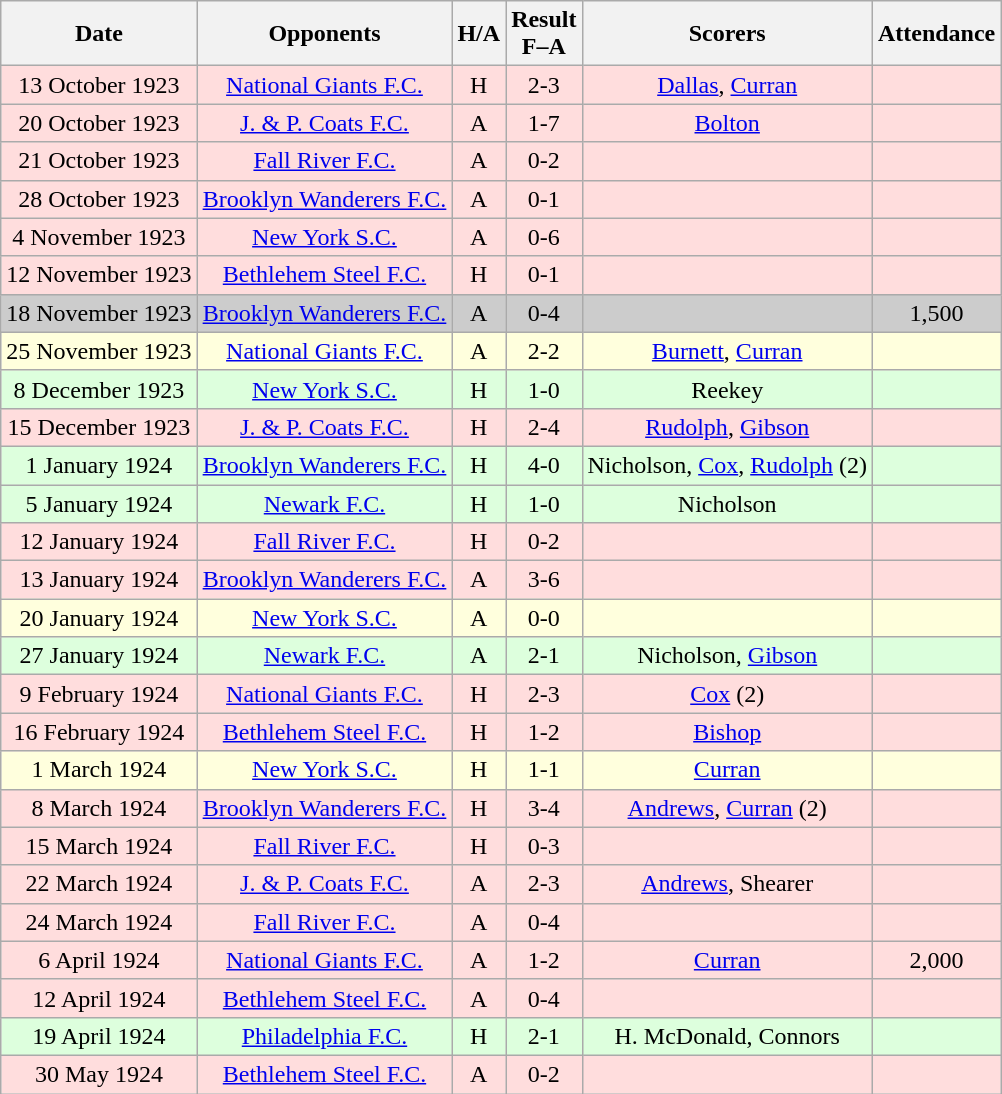<table class="wikitable" style="text-align:center">
<tr>
<th>Date</th>
<th>Opponents</th>
<th>H/A</th>
<th>Result<br>F–A</th>
<th>Scorers</th>
<th>Attendance</th>
</tr>
<tr bgcolor="#ffdddd">
<td>13 October 1923</td>
<td><a href='#'>National Giants F.C.</a></td>
<td>H</td>
<td>2-3</td>
<td><a href='#'>Dallas</a>, <a href='#'>Curran</a></td>
<td></td>
</tr>
<tr bgcolor="#ffdddd">
<td>20 October 1923</td>
<td><a href='#'>J. & P. Coats F.C.</a></td>
<td>A</td>
<td>1-7</td>
<td><a href='#'>Bolton</a></td>
<td></td>
</tr>
<tr bgcolor="#ffdddd">
<td>21 October 1923</td>
<td><a href='#'>Fall River F.C.</a></td>
<td>A</td>
<td>0-2</td>
<td></td>
<td></td>
</tr>
<tr bgcolor="#ffdddd">
<td>28 October 1923</td>
<td><a href='#'>Brooklyn Wanderers F.C.</a></td>
<td>A</td>
<td>0-1</td>
<td></td>
<td></td>
</tr>
<tr bgcolor="#ffdddd">
<td>4 November 1923</td>
<td><a href='#'>New York S.C.</a></td>
<td>A</td>
<td>0-6</td>
<td></td>
<td></td>
</tr>
<tr bgcolor="#ffdddd">
<td>12 November 1923</td>
<td><a href='#'>Bethlehem Steel F.C.</a></td>
<td>H</td>
<td>0-1</td>
<td></td>
<td></td>
</tr>
<tr bgcolor="#cccccc">
<td>18 November 1923</td>
<td><a href='#'>Brooklyn Wanderers F.C.</a></td>
<td>A</td>
<td>0-4</td>
<td></td>
<td>1,500</td>
</tr>
<tr bgcolor="#ffffdd">
<td>25 November 1923</td>
<td><a href='#'>National Giants F.C.</a></td>
<td>A</td>
<td>2-2</td>
<td><a href='#'>Burnett</a>, <a href='#'>Curran</a></td>
<td></td>
</tr>
<tr bgcolor="#ddffdd">
<td>8 December 1923</td>
<td><a href='#'>New York S.C.</a></td>
<td>H</td>
<td>1-0</td>
<td>Reekey</td>
<td></td>
</tr>
<tr bgcolor="#ffdddd">
<td>15 December 1923</td>
<td><a href='#'>J. & P. Coats F.C.</a></td>
<td>H</td>
<td>2-4</td>
<td><a href='#'>Rudolph</a>, <a href='#'>Gibson</a></td>
<td></td>
</tr>
<tr bgcolor="#ddffdd">
<td>1 January 1924</td>
<td><a href='#'>Brooklyn Wanderers F.C.</a></td>
<td>H</td>
<td>4-0</td>
<td>Nicholson, <a href='#'>Cox</a>, <a href='#'>Rudolph</a> (2)</td>
<td></td>
</tr>
<tr bgcolor="#ddffdd">
<td>5 January 1924</td>
<td><a href='#'>Newark F.C.</a></td>
<td>H</td>
<td>1-0</td>
<td>Nicholson</td>
<td></td>
</tr>
<tr bgcolor="#ffdddd">
<td>12 January 1924</td>
<td><a href='#'>Fall River F.C.</a></td>
<td>H</td>
<td>0-2</td>
<td></td>
<td></td>
</tr>
<tr bgcolor="#ffdddd">
<td>13 January 1924</td>
<td><a href='#'>Brooklyn Wanderers F.C.</a></td>
<td>A</td>
<td>3-6</td>
<td></td>
<td></td>
</tr>
<tr bgcolor="#ffffdd">
<td>20 January 1924</td>
<td><a href='#'>New York S.C.</a></td>
<td>A</td>
<td>0-0</td>
<td></td>
<td></td>
</tr>
<tr bgcolor="#ddffdd">
<td>27 January 1924</td>
<td><a href='#'>Newark F.C.</a></td>
<td>A</td>
<td>2-1</td>
<td>Nicholson, <a href='#'>Gibson</a></td>
<td></td>
</tr>
<tr bgcolor="#ffdddd">
<td>9 February 1924</td>
<td><a href='#'>National Giants F.C.</a></td>
<td>H</td>
<td>2-3</td>
<td><a href='#'>Cox</a> (2)</td>
<td></td>
</tr>
<tr bgcolor="#ffdddd">
<td>16 February 1924</td>
<td><a href='#'>Bethlehem Steel F.C.</a></td>
<td>H</td>
<td>1-2</td>
<td><a href='#'>Bishop</a></td>
<td></td>
</tr>
<tr bgcolor="#ffffdd">
<td>1 March 1924</td>
<td><a href='#'>New York S.C.</a></td>
<td>H</td>
<td>1-1</td>
<td><a href='#'>Curran</a></td>
<td></td>
</tr>
<tr bgcolor="#ffdddd">
<td>8 March 1924</td>
<td><a href='#'>Brooklyn Wanderers F.C.</a></td>
<td>H</td>
<td>3-4</td>
<td><a href='#'>Andrews</a>, <a href='#'>Curran</a> (2)</td>
<td></td>
</tr>
<tr bgcolor="#ffdddd">
<td>15 March 1924</td>
<td><a href='#'>Fall River F.C.</a></td>
<td>H</td>
<td>0-3</td>
<td></td>
<td></td>
</tr>
<tr bgcolor="#ffdddd">
<td>22 March 1924</td>
<td><a href='#'>J. & P. Coats F.C.</a></td>
<td>A</td>
<td>2-3</td>
<td><a href='#'>Andrews</a>, Shearer</td>
<td></td>
</tr>
<tr bgcolor="#ffdddd">
<td>24 March 1924</td>
<td><a href='#'>Fall River F.C.</a></td>
<td>A</td>
<td>0-4</td>
<td></td>
<td></td>
</tr>
<tr bgcolor="#ffdddd">
<td>6 April 1924</td>
<td><a href='#'>National Giants F.C.</a></td>
<td>A</td>
<td>1-2</td>
<td><a href='#'>Curran</a></td>
<td>2,000</td>
</tr>
<tr bgcolor="#ffdddd">
<td>12 April 1924</td>
<td><a href='#'>Bethlehem Steel F.C.</a></td>
<td>A</td>
<td>0-4</td>
<td></td>
<td></td>
</tr>
<tr bgcolor="#ddffdd">
<td>19 April 1924</td>
<td><a href='#'>Philadelphia F.C.</a></td>
<td>H</td>
<td>2-1</td>
<td>H. McDonald, Connors</td>
<td></td>
</tr>
<tr bgcolor="#ffdddd">
<td>30 May 1924</td>
<td><a href='#'>Bethlehem Steel F.C.</a></td>
<td>A</td>
<td>0-2</td>
<td></td>
<td></td>
</tr>
</table>
